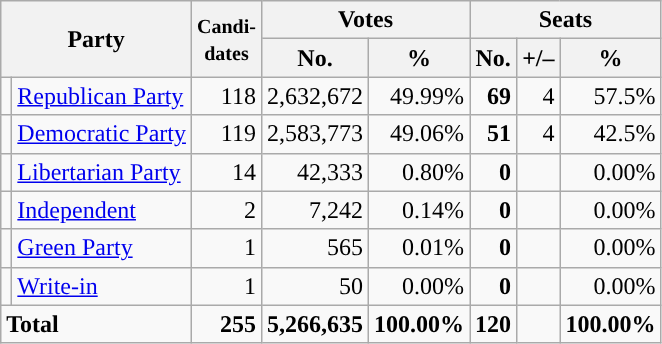<table class="wikitable" style="font-size:100%; text-align:right;">
<tr>
<th colspan=2 rowspan=2>Party</th>
<th rowspan=2><small>Candi-<br>dates</small></th>
<th colspan=2>Votes</th>
<th colspan=3>Seats</th>
</tr>
<tr>
<th>No.</th>
<th>%</th>
<th>No.</th>
<th>+/–</th>
<th>%</th>
</tr>
<tr>
<td style="background:"></td>
<td align=left><a href='#'>Republican Party</a></td>
<td>118</td>
<td>2,632,672</td>
<td>49.99%</td>
<td><strong>69</strong></td>
<td>4</td>
<td>57.5%</td>
</tr>
<tr>
<td style="background:"></td>
<td align=left><a href='#'>Democratic Party</a></td>
<td>119</td>
<td>2,583,773</td>
<td>49.06%</td>
<td><strong>51</strong></td>
<td>4</td>
<td>42.5%</td>
</tr>
<tr>
<td style="background:"></td>
<td align=left><a href='#'>Libertarian Party</a></td>
<td>14</td>
<td>42,333</td>
<td>0.80%</td>
<td><strong>0</strong></td>
<td></td>
<td>0.00%</td>
</tr>
<tr>
<td style="background:"></td>
<td align=left><a href='#'>Independent</a></td>
<td>2</td>
<td>7,242</td>
<td>0.14%</td>
<td><strong>0</strong></td>
<td></td>
<td>0.00%</td>
</tr>
<tr>
<td style="background:"></td>
<td align=left><a href='#'>Green Party</a></td>
<td>1</td>
<td>565</td>
<td>0.01%</td>
<td><strong>0</strong></td>
<td></td>
<td>0.00%</td>
</tr>
<tr>
<td style="background:"></td>
<td align=left><a href='#'>Write-in</a></td>
<td>1</td>
<td>50</td>
<td>0.00%</td>
<td><strong>0</strong></td>
<td></td>
<td>0.00%</td>
</tr>
<tr style="font-weight:bold">
<td colspan=2 align=left>Total</td>
<td>255</td>
<td>5,266,635</td>
<td>100.00%</td>
<td>120</td>
<td></td>
<td>100.00%</td>
</tr>
</table>
